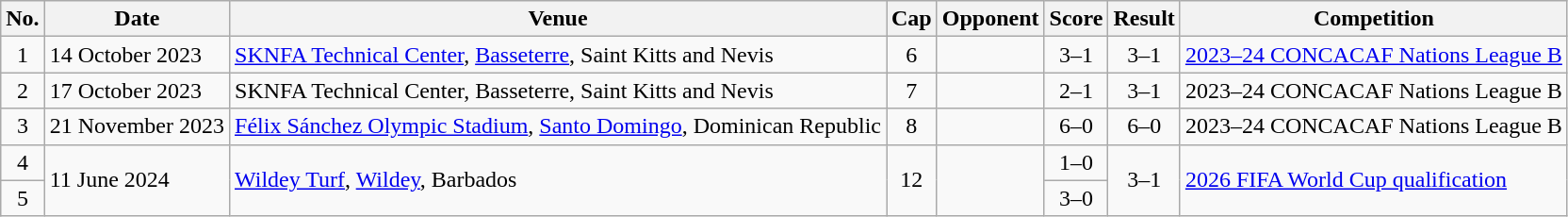<table class="wikitable sortable">
<tr>
<th scope=col>No.</th>
<th scope=col>Date</th>
<th scope=col>Venue</th>
<th scope=col>Cap</th>
<th scope=col>Opponent</th>
<th scope=col>Score</th>
<th scope=col>Result</th>
<th scope=col>Competition</th>
</tr>
<tr>
<td style="text-align: center;">1</td>
<td>14 October 2023</td>
<td><a href='#'>SKNFA Technical Center</a>, <a href='#'>Basseterre</a>, Saint Kitts and Nevis</td>
<td style="text-align: center;">6</td>
<td></td>
<td style="text-align: center;">3–1</td>
<td style="text-align: center;">3–1</td>
<td><a href='#'>2023–24 CONCACAF Nations League B</a></td>
</tr>
<tr>
<td style="text-align: center;">2</td>
<td>17 October 2023</td>
<td>SKNFA Technical Center, Basseterre, Saint Kitts and Nevis</td>
<td style="text-align: center;">7</td>
<td></td>
<td style="text-align: center;">2–1</td>
<td style="text-align: center;">3–1</td>
<td>2023–24 CONCACAF Nations League B</td>
</tr>
<tr>
<td style="text-align: center;">3</td>
<td>21 November 2023</td>
<td><a href='#'>Félix Sánchez Olympic Stadium</a>, <a href='#'>Santo Domingo</a>, Dominican Republic</td>
<td style="text-align: center;">8</td>
<td></td>
<td style="text-align: center;">6–0</td>
<td style="text-align: center;">6–0</td>
<td>2023–24 CONCACAF Nations League B</td>
</tr>
<tr>
<td style="text-align: center;">4</td>
<td rowspan=2>11 June 2024</td>
<td rowspan=2><a href='#'>Wildey Turf</a>, <a href='#'>Wildey</a>, Barbados</td>
<td style="text-align: center;" rowspan=2>12</td>
<td rowspan=2></td>
<td style="text-align: center;">1–0</td>
<td style="text-align: center;" rowspan=2>3–1</td>
<td rowspan=2><a href='#'>2026 FIFA World Cup qualification</a></td>
</tr>
<tr>
<td style="text-align: center;">5</td>
<td style="text-align: center;">3–0</td>
</tr>
</table>
